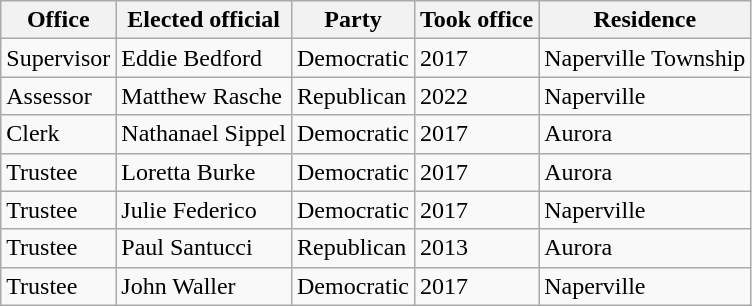<table class="wikitable">
<tr>
<th>Office</th>
<th>Elected official</th>
<th>Party</th>
<th>Took office</th>
<th>Residence</th>
</tr>
<tr>
<td>Supervisor</td>
<td>Eddie Bedford</td>
<td>Democratic</td>
<td>2017</td>
<td>Naperville Township</td>
</tr>
<tr>
<td>Assessor</td>
<td>Matthew Rasche</td>
<td>Republican</td>
<td>2022</td>
<td>Naperville</td>
</tr>
<tr>
<td>Clerk</td>
<td>Nathanael Sippel</td>
<td>Democratic</td>
<td>2017</td>
<td>Aurora</td>
</tr>
<tr>
<td>Trustee</td>
<td>Loretta Burke</td>
<td>Democratic</td>
<td>2017</td>
<td>Aurora</td>
</tr>
<tr>
<td>Trustee</td>
<td>Julie Federico</td>
<td>Democratic</td>
<td>2017</td>
<td>Naperville</td>
</tr>
<tr>
<td>Trustee</td>
<td>Paul Santucci</td>
<td>Republican</td>
<td>2013</td>
<td>Aurora</td>
</tr>
<tr>
<td>Trustee</td>
<td>John Waller</td>
<td>Democratic</td>
<td>2017</td>
<td>Naperville</td>
</tr>
</table>
